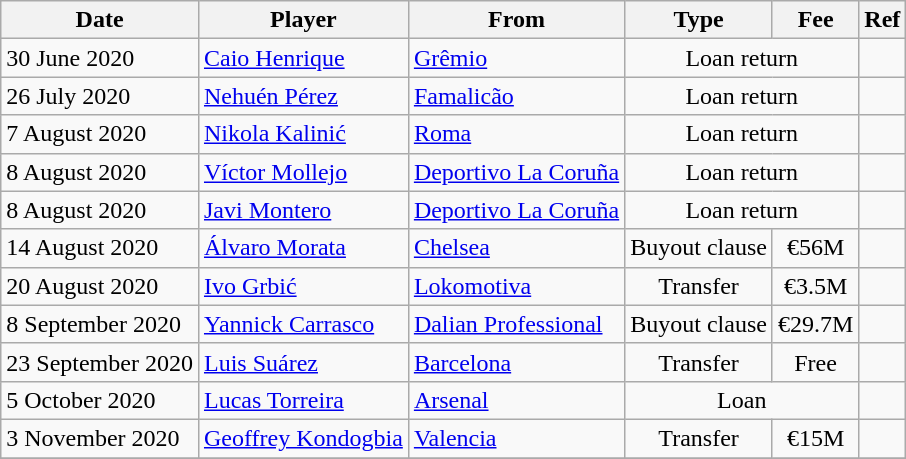<table class="wikitable">
<tr>
<th>Date</th>
<th>Player</th>
<th>From</th>
<th>Type</th>
<th>Fee</th>
<th>Ref</th>
</tr>
<tr>
<td>30 June 2020</td>
<td> <a href='#'>Caio Henrique</a></td>
<td> <a href='#'>Grêmio</a></td>
<td align=center colspan=2>Loan return</td>
<td align=center></td>
</tr>
<tr>
<td>26 July 2020</td>
<td> <a href='#'>Nehuén Pérez</a></td>
<td> <a href='#'>Famalicão</a></td>
<td align=center colspan=2>Loan return</td>
<td align=center></td>
</tr>
<tr>
<td>7 August 2020</td>
<td> <a href='#'>Nikola Kalinić</a></td>
<td> <a href='#'>Roma</a></td>
<td align=center colspan=2>Loan return</td>
<td align=center></td>
</tr>
<tr>
<td>8 August 2020</td>
<td> <a href='#'>Víctor Mollejo</a></td>
<td><a href='#'>Deportivo La Coruña</a></td>
<td align=center colspan=2>Loan return</td>
<td align=center></td>
</tr>
<tr>
<td>8 August 2020</td>
<td> <a href='#'>Javi Montero</a></td>
<td><a href='#'>Deportivo La Coruña</a></td>
<td align=center colspan=2>Loan return</td>
<td align=center></td>
</tr>
<tr>
<td>14 August 2020</td>
<td> <a href='#'>Álvaro Morata</a></td>
<td> <a href='#'>Chelsea</a></td>
<td align=center>Buyout clause</td>
<td align=center>€56M</td>
<td align=center></td>
</tr>
<tr>
<td>20 August 2020</td>
<td> <a href='#'>Ivo Grbić</a></td>
<td> <a href='#'>Lokomotiva</a></td>
<td align=center>Transfer</td>
<td align=center>€3.5M</td>
<td align=center></td>
</tr>
<tr>
<td>8 September 2020</td>
<td> <a href='#'>Yannick Carrasco</a></td>
<td> <a href='#'>Dalian Professional</a></td>
<td align=center>Buyout clause</td>
<td align=center>€29.7M</td>
<td align=center></td>
</tr>
<tr>
<td>23 September 2020</td>
<td> <a href='#'>Luis Suárez</a></td>
<td><a href='#'>Barcelona</a></td>
<td align=center>Transfer</td>
<td align=center>Free</td>
<td align=center></td>
</tr>
<tr>
<td>5 October 2020</td>
<td> <a href='#'>Lucas Torreira</a></td>
<td> <a href='#'>Arsenal</a></td>
<td align=center colspan=2>Loan</td>
<td align=center></td>
</tr>
<tr>
<td>3 November 2020</td>
<td> <a href='#'>Geoffrey Kondogbia</a></td>
<td><a href='#'>Valencia</a></td>
<td align=center>Transfer</td>
<td align=center>€15M</td>
<td align=center></td>
</tr>
<tr>
</tr>
</table>
